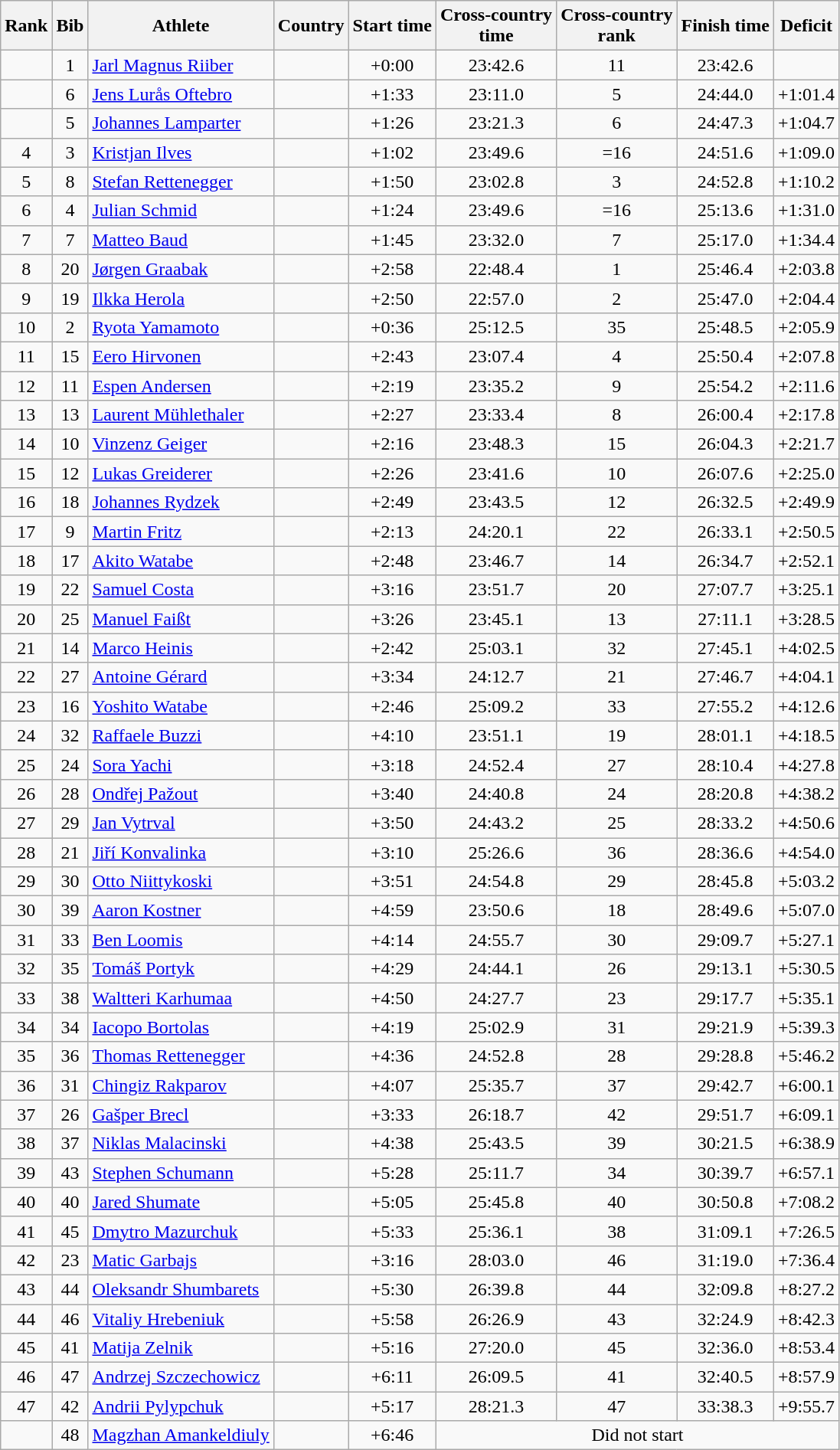<table class="wikitable sortable" style="text-align:center">
<tr>
<th>Rank</th>
<th>Bib</th>
<th>Athlete</th>
<th>Country</th>
<th>Start time</th>
<th>Cross-country<br>time</th>
<th>Cross-country<br>rank</th>
<th>Finish time</th>
<th>Deficit</th>
</tr>
<tr>
<td></td>
<td>1</td>
<td align=left><a href='#'>Jarl Magnus Riiber</a></td>
<td align=left></td>
<td>+0:00</td>
<td>23:42.6</td>
<td>11</td>
<td>23:42.6</td>
<td></td>
</tr>
<tr>
<td></td>
<td>6</td>
<td align=left><a href='#'>Jens Lurås Oftebro</a></td>
<td align=left></td>
<td>+1:33</td>
<td>23:11.0</td>
<td>5</td>
<td>24:44.0</td>
<td>+1:01.4</td>
</tr>
<tr>
<td></td>
<td>5</td>
<td align=left><a href='#'>Johannes Lamparter</a></td>
<td align=left></td>
<td>+1:26</td>
<td>23:21.3</td>
<td>6</td>
<td>24:47.3</td>
<td>+1:04.7</td>
</tr>
<tr>
<td>4</td>
<td>3</td>
<td align=left><a href='#'>Kristjan Ilves</a></td>
<td align=left></td>
<td>+1:02</td>
<td>23:49.6</td>
<td>=16</td>
<td>24:51.6</td>
<td>+1:09.0</td>
</tr>
<tr>
<td>5</td>
<td>8</td>
<td align=left><a href='#'>Stefan Rettenegger</a></td>
<td align=left></td>
<td>+1:50</td>
<td>23:02.8</td>
<td>3</td>
<td>24:52.8</td>
<td>+1:10.2</td>
</tr>
<tr>
<td>6</td>
<td>4</td>
<td align=left><a href='#'>Julian Schmid</a></td>
<td align=left></td>
<td>+1:24</td>
<td>23:49.6</td>
<td>=16</td>
<td>25:13.6</td>
<td>+1:31.0</td>
</tr>
<tr>
<td>7</td>
<td>7</td>
<td align=left><a href='#'>Matteo Baud</a></td>
<td align=left></td>
<td>+1:45</td>
<td>23:32.0</td>
<td>7</td>
<td>25:17.0</td>
<td>+1:34.4</td>
</tr>
<tr>
<td>8</td>
<td>20</td>
<td align=left><a href='#'>Jørgen Graabak</a></td>
<td align=left></td>
<td>+2:58</td>
<td>22:48.4</td>
<td>1</td>
<td>25:46.4</td>
<td>+2:03.8</td>
</tr>
<tr>
<td>9</td>
<td>19</td>
<td align=left><a href='#'>Ilkka Herola</a></td>
<td align=left></td>
<td>+2:50</td>
<td>22:57.0</td>
<td>2</td>
<td>25:47.0</td>
<td>+2:04.4</td>
</tr>
<tr>
<td>10</td>
<td>2</td>
<td align=left><a href='#'>Ryota Yamamoto</a></td>
<td align=left></td>
<td>+0:36</td>
<td>25:12.5</td>
<td>35</td>
<td>25:48.5</td>
<td>+2:05.9</td>
</tr>
<tr>
<td>11</td>
<td>15</td>
<td align=left><a href='#'>Eero Hirvonen</a></td>
<td align=left></td>
<td>+2:43</td>
<td>23:07.4</td>
<td>4</td>
<td>25:50.4</td>
<td>+2:07.8</td>
</tr>
<tr>
<td>12</td>
<td>11</td>
<td align=left><a href='#'>Espen Andersen</a></td>
<td align=left></td>
<td>+2:19</td>
<td>23:35.2</td>
<td>9</td>
<td>25:54.2</td>
<td>+2:11.6</td>
</tr>
<tr>
<td>13</td>
<td>13</td>
<td align=left><a href='#'>Laurent Mühlethaler</a></td>
<td align=left></td>
<td>+2:27</td>
<td>23:33.4</td>
<td>8</td>
<td>26:00.4</td>
<td>+2:17.8</td>
</tr>
<tr>
<td>14</td>
<td>10</td>
<td align=left><a href='#'>Vinzenz Geiger</a></td>
<td align=left></td>
<td>+2:16</td>
<td>23:48.3</td>
<td>15</td>
<td>26:04.3</td>
<td>+2:21.7</td>
</tr>
<tr>
<td>15</td>
<td>12</td>
<td align=left><a href='#'>Lukas Greiderer</a></td>
<td align=left></td>
<td>+2:26</td>
<td>23:41.6</td>
<td>10</td>
<td>26:07.6</td>
<td>+2:25.0</td>
</tr>
<tr>
<td>16</td>
<td>18</td>
<td align=left><a href='#'>Johannes Rydzek</a></td>
<td align=left></td>
<td>+2:49</td>
<td>23:43.5</td>
<td>12</td>
<td>26:32.5</td>
<td>+2:49.9</td>
</tr>
<tr>
<td>17</td>
<td>9</td>
<td align=left><a href='#'>Martin Fritz</a></td>
<td align=left></td>
<td>+2:13</td>
<td>24:20.1</td>
<td>22</td>
<td>26:33.1</td>
<td>+2:50.5</td>
</tr>
<tr>
<td>18</td>
<td>17</td>
<td align=left><a href='#'>Akito Watabe</a></td>
<td align=left></td>
<td>+2:48</td>
<td>23:46.7</td>
<td>14</td>
<td>26:34.7</td>
<td>+2:52.1</td>
</tr>
<tr>
<td>19</td>
<td>22</td>
<td align=left><a href='#'>Samuel Costa</a></td>
<td align=left></td>
<td>+3:16</td>
<td>23:51.7</td>
<td>20</td>
<td>27:07.7</td>
<td>+3:25.1</td>
</tr>
<tr>
<td>20</td>
<td>25</td>
<td align=left><a href='#'>Manuel Faißt</a></td>
<td align=left></td>
<td>+3:26</td>
<td>23:45.1</td>
<td>13</td>
<td>27:11.1</td>
<td>+3:28.5</td>
</tr>
<tr>
<td>21</td>
<td>14</td>
<td align=left><a href='#'>Marco Heinis</a></td>
<td align=left></td>
<td>+2:42</td>
<td>25:03.1</td>
<td>32</td>
<td>27:45.1</td>
<td>+4:02.5</td>
</tr>
<tr>
<td>22</td>
<td>27</td>
<td align=left><a href='#'>Antoine Gérard</a></td>
<td align=left></td>
<td>+3:34</td>
<td>24:12.7</td>
<td>21</td>
<td>27:46.7</td>
<td>+4:04.1</td>
</tr>
<tr>
<td>23</td>
<td>16</td>
<td align=left><a href='#'>Yoshito Watabe</a></td>
<td align=left></td>
<td>+2:46</td>
<td>25:09.2</td>
<td>33</td>
<td>27:55.2</td>
<td>+4:12.6</td>
</tr>
<tr>
<td>24</td>
<td>32</td>
<td align=left><a href='#'>Raffaele Buzzi</a></td>
<td align=left></td>
<td>+4:10</td>
<td>23:51.1</td>
<td>19</td>
<td>28:01.1</td>
<td>+4:18.5</td>
</tr>
<tr>
<td>25</td>
<td>24</td>
<td align=left><a href='#'>Sora Yachi</a></td>
<td align=left></td>
<td>+3:18</td>
<td>24:52.4</td>
<td>27</td>
<td>28:10.4</td>
<td>+4:27.8</td>
</tr>
<tr>
<td>26</td>
<td>28</td>
<td align=left><a href='#'>Ondřej Pažout</a></td>
<td align=left></td>
<td>+3:40</td>
<td>24:40.8</td>
<td>24</td>
<td>28:20.8</td>
<td>+4:38.2</td>
</tr>
<tr>
<td>27</td>
<td>29</td>
<td align=left><a href='#'>Jan Vytrval</a></td>
<td align=left></td>
<td>+3:50</td>
<td>24:43.2</td>
<td>25</td>
<td>28:33.2</td>
<td>+4:50.6</td>
</tr>
<tr>
<td>28</td>
<td>21</td>
<td align=left><a href='#'>Jiří Konvalinka</a></td>
<td align=left></td>
<td>+3:10</td>
<td>25:26.6</td>
<td>36</td>
<td>28:36.6</td>
<td>+4:54.0</td>
</tr>
<tr>
<td>29</td>
<td>30</td>
<td align=left><a href='#'>Otto Niittykoski</a></td>
<td align=left></td>
<td>+3:51</td>
<td>24:54.8</td>
<td>29</td>
<td>28:45.8</td>
<td>+5:03.2</td>
</tr>
<tr>
<td>30</td>
<td>39</td>
<td align=left><a href='#'>Aaron Kostner</a></td>
<td align=left></td>
<td>+4:59</td>
<td>23:50.6</td>
<td>18</td>
<td>28:49.6</td>
<td>+5:07.0</td>
</tr>
<tr>
<td>31</td>
<td>33</td>
<td align=left><a href='#'>Ben Loomis</a></td>
<td align=left></td>
<td>+4:14</td>
<td>24:55.7</td>
<td>30</td>
<td>29:09.7</td>
<td>+5:27.1</td>
</tr>
<tr>
<td>32</td>
<td>35</td>
<td align=left><a href='#'>Tomáš Portyk</a></td>
<td align=left></td>
<td>+4:29</td>
<td>24:44.1</td>
<td>26</td>
<td>29:13.1</td>
<td>+5:30.5</td>
</tr>
<tr>
<td>33</td>
<td>38</td>
<td align=left><a href='#'>Waltteri Karhumaa</a></td>
<td align=left></td>
<td>+4:50</td>
<td>24:27.7</td>
<td>23</td>
<td>29:17.7</td>
<td>+5:35.1</td>
</tr>
<tr>
<td>34</td>
<td>34</td>
<td align=left><a href='#'>Iacopo Bortolas</a></td>
<td align=left></td>
<td>+4:19</td>
<td>25:02.9</td>
<td>31</td>
<td>29:21.9</td>
<td>+5:39.3</td>
</tr>
<tr>
<td>35</td>
<td>36</td>
<td align=left><a href='#'>Thomas Rettenegger</a></td>
<td align=left></td>
<td>+4:36</td>
<td>24:52.8</td>
<td>28</td>
<td>29:28.8</td>
<td>+5:46.2</td>
</tr>
<tr>
<td>36</td>
<td>31</td>
<td align=left><a href='#'>Chingiz Rakparov</a></td>
<td align=left></td>
<td>+4:07</td>
<td>25:35.7</td>
<td>37</td>
<td>29:42.7</td>
<td>+6:00.1</td>
</tr>
<tr>
<td>37</td>
<td>26</td>
<td align=left><a href='#'>Gašper Brecl</a></td>
<td align=left></td>
<td>+3:33</td>
<td>26:18.7</td>
<td>42</td>
<td>29:51.7</td>
<td>+6:09.1</td>
</tr>
<tr>
<td>38</td>
<td>37</td>
<td align=left><a href='#'>Niklas Malacinski</a></td>
<td align=left></td>
<td>+4:38</td>
<td>25:43.5</td>
<td>39</td>
<td>30:21.5</td>
<td>+6:38.9</td>
</tr>
<tr>
<td>39</td>
<td>43</td>
<td align=left><a href='#'>Stephen Schumann</a></td>
<td align=left></td>
<td>+5:28</td>
<td>25:11.7</td>
<td>34</td>
<td>30:39.7</td>
<td>+6:57.1</td>
</tr>
<tr>
<td>40</td>
<td>40</td>
<td align=left><a href='#'>Jared Shumate</a></td>
<td align=left></td>
<td>+5:05</td>
<td>25:45.8</td>
<td>40</td>
<td>30:50.8</td>
<td>+7:08.2</td>
</tr>
<tr>
<td>41</td>
<td>45</td>
<td align=left><a href='#'>Dmytro Mazurchuk</a></td>
<td align=left></td>
<td>+5:33</td>
<td>25:36.1</td>
<td>38</td>
<td>31:09.1</td>
<td>+7:26.5</td>
</tr>
<tr>
<td>42</td>
<td>23</td>
<td align=left><a href='#'>Matic Garbajs</a></td>
<td align=left></td>
<td>+3:16</td>
<td>28:03.0</td>
<td>46</td>
<td>31:19.0</td>
<td>+7:36.4</td>
</tr>
<tr>
<td>43</td>
<td>44</td>
<td align=left><a href='#'>Oleksandr Shumbarets</a></td>
<td align=left></td>
<td>+5:30</td>
<td>26:39.8</td>
<td>44</td>
<td>32:09.8</td>
<td>+8:27.2</td>
</tr>
<tr>
<td>44</td>
<td>46</td>
<td align=left><a href='#'>Vitaliy Hrebeniuk</a></td>
<td align=left></td>
<td>+5:58</td>
<td>26:26.9</td>
<td>43</td>
<td>32:24.9</td>
<td>+8:42.3</td>
</tr>
<tr>
<td>45</td>
<td>41</td>
<td align=left><a href='#'>Matija Zelnik</a></td>
<td align=left></td>
<td>+5:16</td>
<td>27:20.0</td>
<td>45</td>
<td>32:36.0</td>
<td>+8:53.4</td>
</tr>
<tr>
<td>46</td>
<td>47</td>
<td align=left><a href='#'>Andrzej Szczechowicz</a></td>
<td align=left></td>
<td>+6:11</td>
<td>26:09.5</td>
<td>41</td>
<td>32:40.5</td>
<td>+8:57.9</td>
</tr>
<tr>
<td>47</td>
<td>42</td>
<td align=left><a href='#'>Andrii Pylypchuk</a></td>
<td align=left></td>
<td>+5:17</td>
<td>28:21.3</td>
<td>47</td>
<td>33:38.3</td>
<td>+9:55.7</td>
</tr>
<tr>
<td></td>
<td>48</td>
<td align=left><a href='#'>Magzhan Amankeldiuly</a></td>
<td align=left></td>
<td>+6:46</td>
<td colspan=4>Did not start</td>
</tr>
</table>
